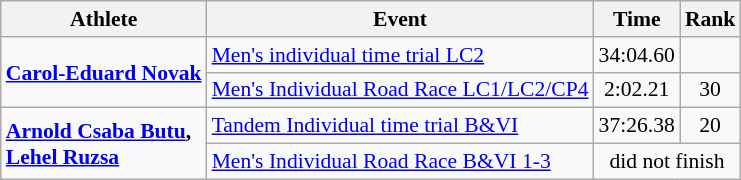<table class=wikitable style="font-size:90%">
<tr>
<th>Athlete</th>
<th>Event</th>
<th>Time</th>
<th>Rank</th>
</tr>
<tr>
<td rowspan="2"><strong><a href='#'>Carol-Eduard Novak</a></strong></td>
<td><a href='#'>Men's individual time trial LC2</a></td>
<td align="center">34:04.60</td>
<td align="center"></td>
</tr>
<tr>
<td><a href='#'>Men's Individual Road Race  LC1/LC2/CP4</a></td>
<td align="center">2:02.21</td>
<td align="center">30</td>
</tr>
<tr>
<td rowspan="2"><strong><a href='#'>Arnold Csaba Butu</a>,<br><a href='#'>Lehel Ruzsa</a></strong></td>
<td><a href='#'>Tandem Individual time trial B&VI</a></td>
<td align="center">37:26.38</td>
<td align="center">20</td>
</tr>
<tr>
<td><a href='#'>Men's Individual Road Race B&VI 1-3</a></td>
<td align="center" colspan=2>did not finish</td>
</tr>
</table>
